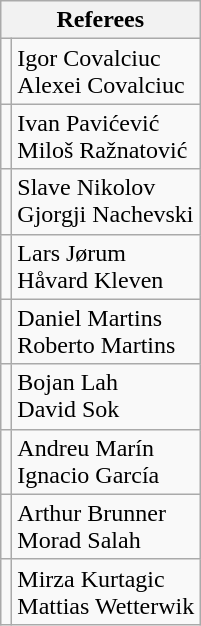<table class="wikitable" style="display: inline-table;">
<tr>
<th colspan="2">Referees</th>
</tr>
<tr>
<td></td>
<td>Igor Covalciuc<br>Alexei Covalciuc</td>
</tr>
<tr>
<td></td>
<td>Ivan Pavićević<br>Miloš Ražnatović</td>
</tr>
<tr>
<td></td>
<td>Slave Nikolov<br>Gjorgji Nachevski</td>
</tr>
<tr>
<td></td>
<td>Lars Jørum<br>Håvard Kleven</td>
</tr>
<tr>
<td></td>
<td>Daniel Martins<br>Roberto Martins</td>
</tr>
<tr>
<td></td>
<td>Bojan Lah<br>David Sok</td>
</tr>
<tr>
<td></td>
<td>Andreu Marín<br>Ignacio García</td>
</tr>
<tr>
<td></td>
<td>Arthur Brunner<br>Morad Salah</td>
</tr>
<tr>
<td></td>
<td>Mirza Kurtagic<br>Mattias Wetterwik</td>
</tr>
</table>
